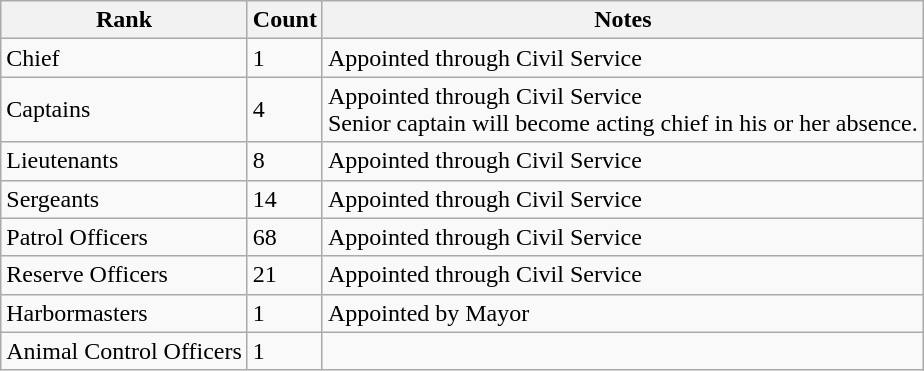<table class="wikitable">
<tr>
<th><strong>Rank</strong></th>
<th><strong>Count</strong></th>
<th><strong>Notes</strong></th>
</tr>
<tr>
<td>Chief</td>
<td>1</td>
<td>Appointed through Civil Service</td>
</tr>
<tr>
<td>Captains</td>
<td>4</td>
<td>Appointed through Civil Service<br>Senior captain will become acting chief in his or her absence.</td>
</tr>
<tr>
<td>Lieutenants</td>
<td>8</td>
<td>Appointed through Civil Service</td>
</tr>
<tr>
<td>Sergeants</td>
<td>14</td>
<td>Appointed through Civil Service</td>
</tr>
<tr>
<td>Patrol Officers</td>
<td>68</td>
<td>Appointed through Civil Service</td>
</tr>
<tr>
<td>Reserve Officers</td>
<td>21</td>
<td>Appointed through Civil Service</td>
</tr>
<tr>
<td>Harbormasters</td>
<td>1</td>
<td>Appointed by Mayor</td>
</tr>
<tr>
<td>Animal Control Officers</td>
<td>1</td>
<td></td>
</tr>
</table>
